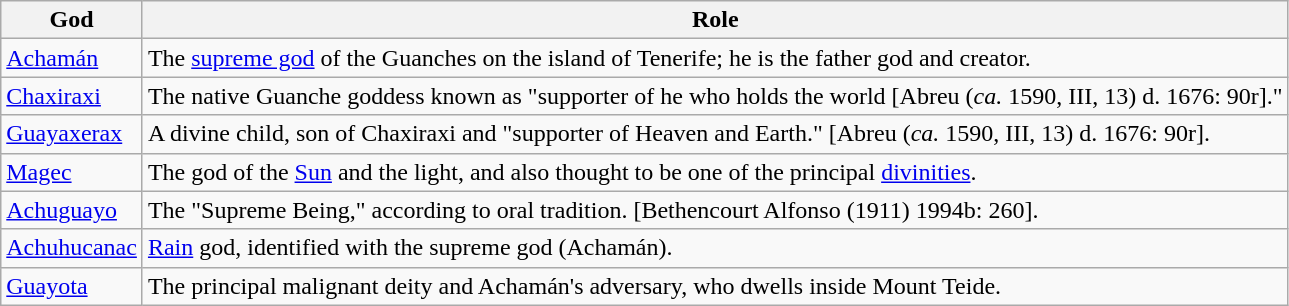<table class="wikitable">
<tr>
<th>God</th>
<th>Role</th>
</tr>
<tr>
<td><a href='#'>Achamán</a></td>
<td>The <a href='#'>supreme god</a> of the Guanches on the island of Tenerife; he is the father god and creator.</td>
</tr>
<tr>
<td><a href='#'>Chaxiraxi</a></td>
<td>The native Guanche goddess known as "supporter of he who holds the world [Abreu (<em>ca.</em> 1590, III, 13) d. 1676: 90r]."</td>
</tr>
<tr>
<td><a href='#'>Guayaxerax</a></td>
<td>A divine child, son of Chaxiraxi and "supporter of Heaven and Earth." [Abreu (<em>ca.</em> 1590, III, 13) d. 1676: 90r].</td>
</tr>
<tr>
<td><a href='#'>Magec</a></td>
<td>The god of the <a href='#'>Sun</a> and the light, and also thought to be one of the principal <a href='#'>divinities</a>.</td>
</tr>
<tr>
<td><a href='#'>Achuguayo</a></td>
<td>The "Supreme Being," according to oral tradition. [Bethencourt Alfonso (1911) 1994b: 260].</td>
</tr>
<tr>
<td><a href='#'>Achuhucanac</a></td>
<td><a href='#'>Rain</a> god, identified with the supreme god (Achamán).</td>
</tr>
<tr>
<td><a href='#'>Guayota</a></td>
<td>The principal malignant deity and Achamán's adversary, who dwells inside Mount Teide.</td>
</tr>
</table>
